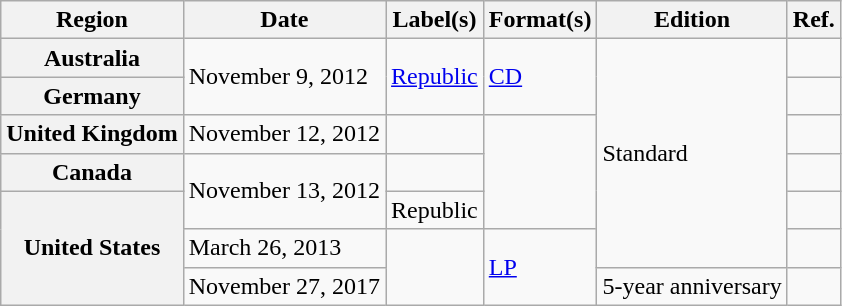<table class="wikitable plainrowheaders">
<tr>
<th scope="col">Region</th>
<th scope="col">Date</th>
<th scope="col">Label(s)</th>
<th scope="col">Format(s)</th>
<th scope="col">Edition</th>
<th scope="col">Ref.</th>
</tr>
<tr>
<th scope="row">Australia</th>
<td rowspan="2">November 9, 2012</td>
<td rowspan="2"><a href='#'>Republic</a></td>
<td rowspan="2"><a href='#'>CD</a></td>
<td rowspan="6">Standard</td>
<td></td>
</tr>
<tr>
<th scope="row">Germany</th>
<td></td>
</tr>
<tr>
<th scope="row">United Kingdom</th>
<td>November 12, 2012</td>
<td></td>
<td rowspan="3"></td>
<td></td>
</tr>
<tr>
<th scope="row">Canada</th>
<td rowspan="2">November 13, 2012</td>
<td></td>
<td></td>
</tr>
<tr>
<th scope="row" rowspan="3">United States</th>
<td>Republic</td>
<td></td>
</tr>
<tr>
<td>March 26, 2013</td>
<td rowspan="2"></td>
<td rowspan="2"><a href='#'>LP</a></td>
<td></td>
</tr>
<tr>
<td>November 27, 2017</td>
<td>5-year anniversary</td>
<td></td>
</tr>
</table>
